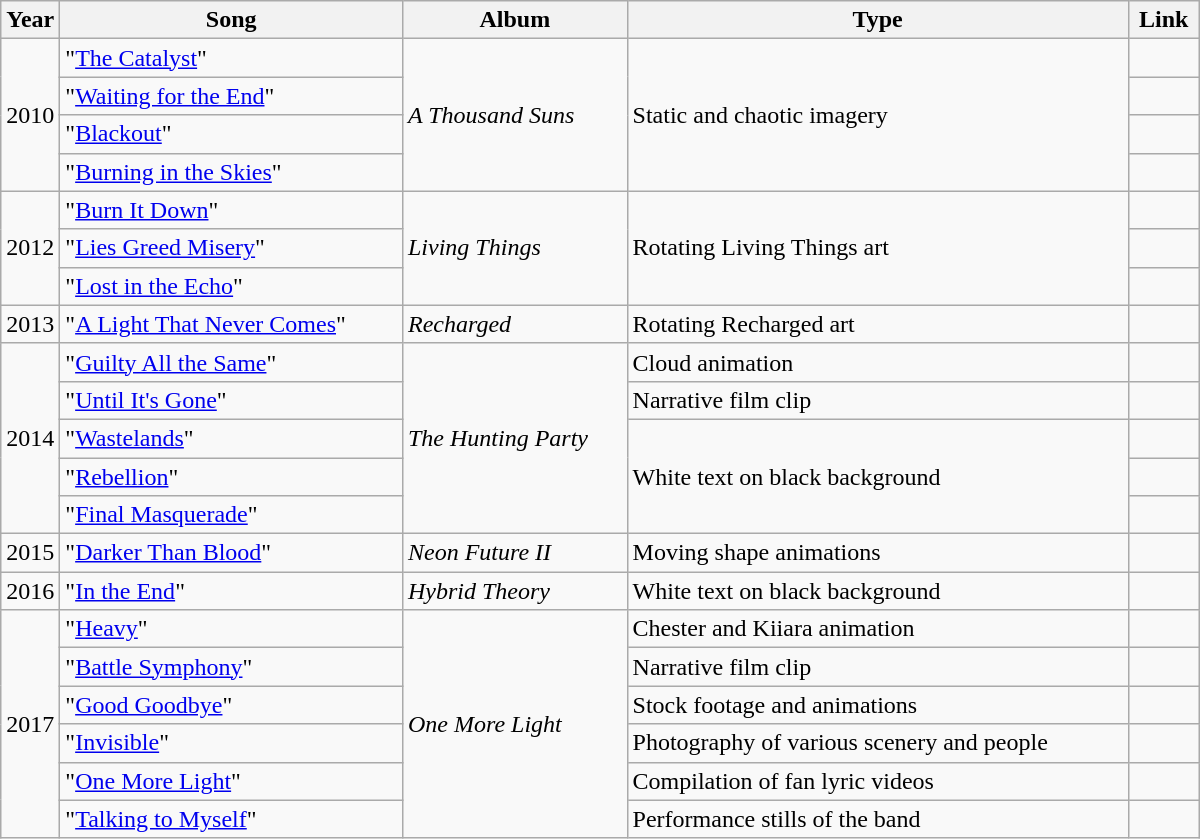<table class="wikitable" style="width:800px;">
<tr>
<th style="width:30px;">Year</th>
<th>Song</th>
<th>Album</th>
<th>Type</th>
<th>Link</th>
</tr>
<tr>
<td rowspan="4">2010</td>
<td>"<a href='#'>The Catalyst</a>"</td>
<td rowspan="4"><em>A Thousand Suns</em></td>
<td rowspan="4">Static and chaotic imagery</td>
<td></td>
</tr>
<tr>
<td>"<a href='#'>Waiting for the End</a>"</td>
<td></td>
</tr>
<tr>
<td>"<a href='#'>Blackout</a>"</td>
<td></td>
</tr>
<tr>
<td>"<a href='#'>Burning in the Skies</a>"</td>
<td></td>
</tr>
<tr>
<td rowspan="3">2012</td>
<td>"<a href='#'>Burn It Down</a>"</td>
<td rowspan="3"><em>Living Things</em></td>
<td rowspan="3">Rotating Living Things art</td>
<td></td>
</tr>
<tr>
<td>"<a href='#'>Lies Greed Misery</a>"</td>
<td></td>
</tr>
<tr>
<td>"<a href='#'>Lost in the Echo</a>"</td>
<td></td>
</tr>
<tr>
<td>2013</td>
<td>"<a href='#'>A Light That Never Comes</a>"</td>
<td><em>Recharged</em></td>
<td>Rotating Recharged art</td>
<td></td>
</tr>
<tr>
<td rowspan="5">2014</td>
<td>"<a href='#'>Guilty All the Same</a>"</td>
<td rowspan="5"><em>The Hunting Party</em></td>
<td>Cloud animation</td>
<td></td>
</tr>
<tr>
<td>"<a href='#'>Until It's Gone</a>"</td>
<td>Narrative film clip</td>
<td></td>
</tr>
<tr>
<td>"<a href='#'>Wastelands</a>"</td>
<td rowspan="3">White text on black background</td>
<td></td>
</tr>
<tr>
<td>"<a href='#'>Rebellion</a>"</td>
<td></td>
</tr>
<tr>
<td>"<a href='#'>Final Masquerade</a>"</td>
<td></td>
</tr>
<tr>
<td>2015</td>
<td>"<a href='#'>Darker Than Blood</a>"</td>
<td><em>Neon Future II</em></td>
<td>Moving shape animations</td>
<td></td>
</tr>
<tr>
<td>2016</td>
<td>"<a href='#'>In the End</a>"</td>
<td><em>Hybrid Theory</em></td>
<td>White text on black background</td>
<td></td>
</tr>
<tr>
<td rowspan="6">2017</td>
<td>"<a href='#'>Heavy</a>"</td>
<td rowspan="6"><em>One More Light</em></td>
<td>Chester and Kiiara animation</td>
<td></td>
</tr>
<tr>
<td>"<a href='#'>Battle Symphony</a>"</td>
<td>Narrative film clip</td>
<td></td>
</tr>
<tr>
<td>"<a href='#'>Good Goodbye</a>"</td>
<td>Stock footage and animations</td>
<td></td>
</tr>
<tr>
<td>"<a href='#'>Invisible</a>"</td>
<td>Photography of various scenery and people</td>
<td></td>
</tr>
<tr>
<td>"<a href='#'>One More Light</a>"</td>
<td>Compilation of fan lyric videos</td>
<td></td>
</tr>
<tr>
<td>"<a href='#'>Talking to Myself</a>"</td>
<td>Performance stills of the band</td>
<td></td>
</tr>
</table>
